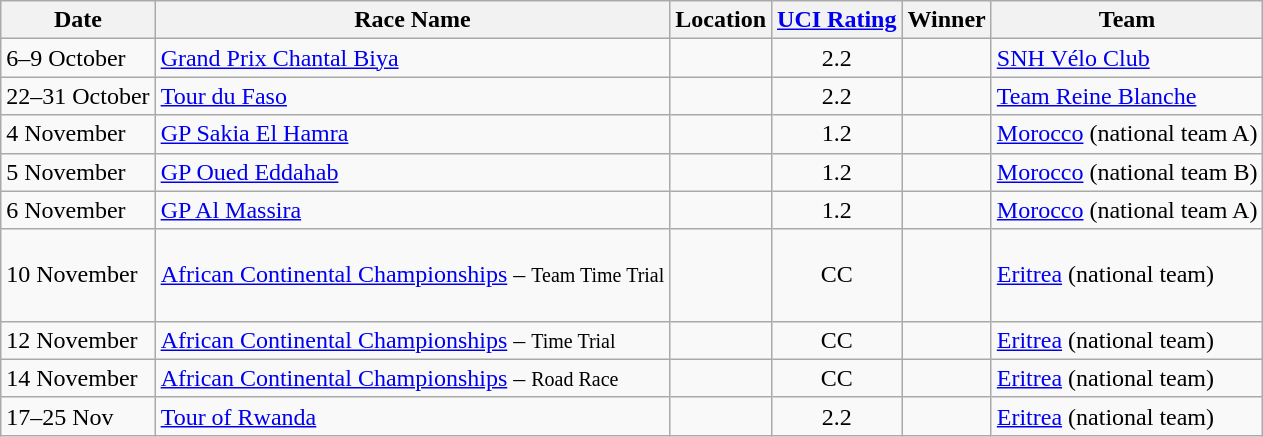<table class="wikitable sortable">
<tr>
<th>Date</th>
<th>Race Name</th>
<th>Location</th>
<th><a href='#'>UCI Rating</a></th>
<th>Winner</th>
<th>Team</th>
</tr>
<tr>
<td>6–9 October</td>
<td><a href='#'>Grand Prix Chantal Biya</a></td>
<td></td>
<td align=center>2.2</td>
<td></td>
<td><a href='#'>SNH Vélo Club</a></td>
</tr>
<tr>
<td>22–31 October</td>
<td><a href='#'>Tour du Faso</a></td>
<td></td>
<td align=center>2.2</td>
<td></td>
<td><a href='#'>Team Reine Blanche</a></td>
</tr>
<tr>
<td>4 November</td>
<td><a href='#'>GP Sakia El Hamra</a></td>
<td></td>
<td align=center>1.2</td>
<td></td>
<td><a href='#'>Morocco</a> (national team A)</td>
</tr>
<tr>
<td>5 November</td>
<td><a href='#'>GP Oued Eddahab</a></td>
<td></td>
<td align=center>1.2</td>
<td></td>
<td><a href='#'>Morocco</a> (national team B)</td>
</tr>
<tr>
<td>6 November</td>
<td><a href='#'>GP Al Massira</a></td>
<td></td>
<td align=center>1.2</td>
<td></td>
<td><a href='#'>Morocco</a> (national team A)</td>
</tr>
<tr>
<td>10 November</td>
<td><a href='#'>African Continental Championships</a> – <small>Team Time Trial</small></td>
<td></td>
<td align=center>CC</td>
<td><br><br><br></td>
<td><a href='#'>Eritrea</a> (national team)</td>
</tr>
<tr>
<td>12 November</td>
<td><a href='#'>African Continental Championships</a> – <small>Time Trial</small></td>
<td></td>
<td align=center>CC</td>
<td></td>
<td><a href='#'>Eritrea</a> (national team)</td>
</tr>
<tr>
<td>14 November</td>
<td><a href='#'>African Continental Championships</a> – <small>Road Race</small></td>
<td></td>
<td align=center>CC</td>
<td></td>
<td><a href='#'>Eritrea</a> (national team)</td>
</tr>
<tr>
<td>17–25 Nov</td>
<td><a href='#'>Tour of Rwanda</a></td>
<td></td>
<td align=center>2.2</td>
<td></td>
<td><a href='#'>Eritrea</a> (national team)</td>
</tr>
</table>
